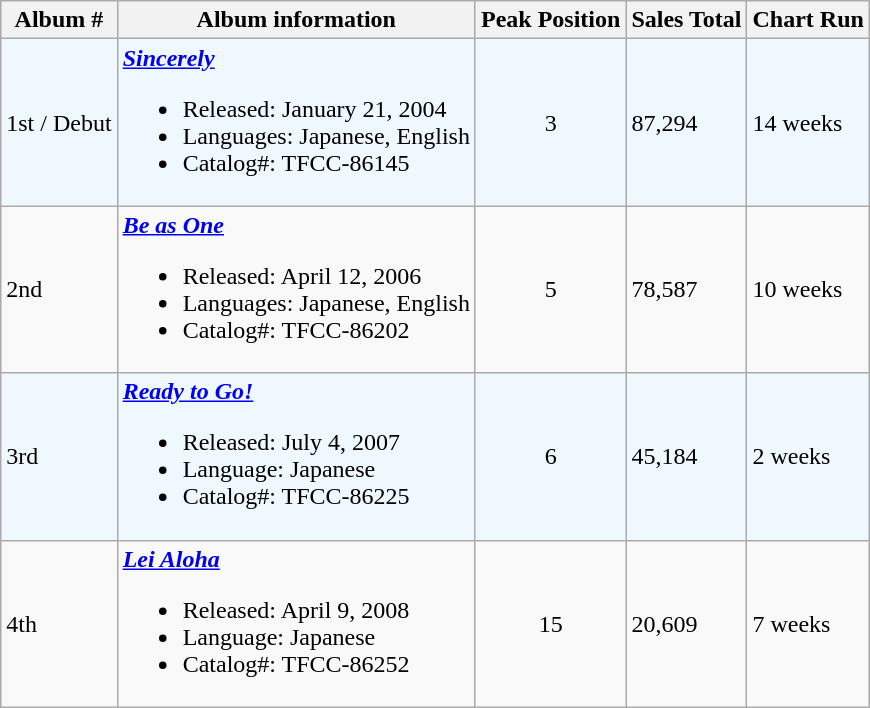<table class="wikitable">
<tr>
<th>Album #</th>
<th>Album information</th>
<th>Peak Position</th>
<th>Sales Total</th>
<th>Chart Run</th>
</tr>
<tr bgcolor="#F0F8FF">
<td>1st / Debut</td>
<td><strong><em><a href='#'>Sincerely</a></em></strong><br><ul><li>Released: January 21, 2004</li><li>Languages: Japanese, English</li><li>Catalog#: TFCC-86145</li></ul></td>
<td align="center">3</td>
<td>87,294</td>
<td>14 weeks</td>
</tr>
<tr>
<td>2nd</td>
<td><strong><em><a href='#'>Be as One</a></em></strong><br><ul><li>Released:  April 12, 2006</li><li>Languages: Japanese, English</li><li>Catalog#: TFCC-86202</li></ul></td>
<td align="center">5</td>
<td>78,587</td>
<td>10 weeks</td>
</tr>
<tr bgcolor="#F0F8FF">
<td>3rd</td>
<td><strong><em><a href='#'>Ready to Go!</a></em></strong><br><ul><li>Released: July 4, 2007</li><li>Language: Japanese</li><li>Catalog#: TFCC-86225</li></ul></td>
<td align="center">6</td>
<td>45,184</td>
<td>2 weeks</td>
</tr>
<tr>
<td>4th</td>
<td><strong><em><a href='#'>Lei Aloha</a></em></strong><br><ul><li>Released: April 9, 2008</li><li>Language: Japanese</li><li>Catalog#: TFCC-86252</li></ul></td>
<td align="center">15</td>
<td>20,609</td>
<td>7 weeks</td>
</tr>
</table>
